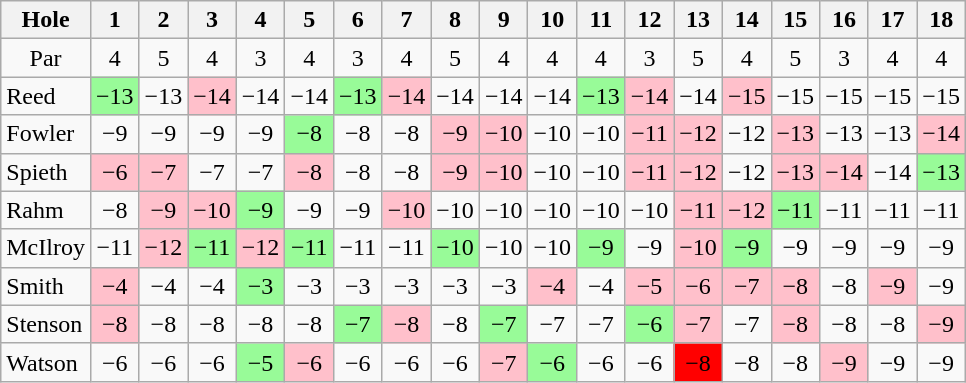<table class="wikitable" style="text-align:center">
<tr>
<th>Hole</th>
<th>1</th>
<th>2</th>
<th>3</th>
<th>4</th>
<th>5</th>
<th>6</th>
<th>7</th>
<th>8</th>
<th>9</th>
<th>10</th>
<th>11</th>
<th>12</th>
<th>13</th>
<th>14</th>
<th>15</th>
<th>16</th>
<th>17</th>
<th>18</th>
</tr>
<tr>
<td>Par</td>
<td>4</td>
<td>5</td>
<td>4</td>
<td>3</td>
<td>4</td>
<td>3</td>
<td>4</td>
<td>5</td>
<td>4</td>
<td>4</td>
<td>4</td>
<td>3</td>
<td>5</td>
<td>4</td>
<td>5</td>
<td>3</td>
<td>4</td>
<td>4</td>
</tr>
<tr>
<td align=left> Reed</td>
<td style="background: PaleGreen;">−13</td>
<td>−13</td>
<td style="background: Pink;">−14</td>
<td>−14</td>
<td>−14</td>
<td style="background: PaleGreen;">−13</td>
<td style="background: Pink;">−14</td>
<td>−14</td>
<td>−14</td>
<td>−14</td>
<td style="background: PaleGreen;">−13</td>
<td style="background: Pink;">−14</td>
<td>−14</td>
<td style="background: Pink;">−15</td>
<td>−15</td>
<td>−15</td>
<td>−15</td>
<td>−15</td>
</tr>
<tr>
<td align=left> Fowler</td>
<td>−9</td>
<td>−9</td>
<td>−9</td>
<td>−9</td>
<td style="background: PaleGreen;">−8</td>
<td>−8</td>
<td>−8</td>
<td style="background: Pink;">−9</td>
<td style="background: Pink;">−10</td>
<td>−10</td>
<td>−10</td>
<td style="background: Pink;">−11</td>
<td style="background: Pink;">−12</td>
<td>−12</td>
<td style="background: Pink;">−13</td>
<td>−13</td>
<td>−13</td>
<td style="background: Pink;">−14</td>
</tr>
<tr>
<td align=left> Spieth</td>
<td style="background: Pink;">−6</td>
<td style="background: Pink;">−7</td>
<td>−7</td>
<td>−7</td>
<td style="background: Pink;">−8</td>
<td>−8</td>
<td>−8</td>
<td style="background: Pink;">−9</td>
<td style="background: Pink;">−10</td>
<td>−10</td>
<td>−10</td>
<td style="background: Pink;">−11</td>
<td style="background: Pink;">−12</td>
<td>−12</td>
<td style="background: Pink;">−13</td>
<td style="background: Pink;">−14</td>
<td>−14</td>
<td style="background: PaleGreen;">−13</td>
</tr>
<tr>
<td align=left> Rahm</td>
<td>−8</td>
<td style="background: Pink;">−9</td>
<td style="background: Pink;">−10</td>
<td style="background: PaleGreen;">−9</td>
<td>−9</td>
<td>−9</td>
<td style="background: Pink;">−10</td>
<td>−10</td>
<td>−10</td>
<td>−10</td>
<td>−10</td>
<td>−10</td>
<td style="background: Pink;">−11</td>
<td style="background: Pink;">−12</td>
<td style="background: PaleGreen;">−11</td>
<td>−11</td>
<td>−11</td>
<td>−11</td>
</tr>
<tr>
<td align=left> McIlroy</td>
<td>−11</td>
<td style="background: Pink;">−12</td>
<td style="background: PaleGreen;">−11</td>
<td style="background: Pink;">−12</td>
<td style="background: PaleGreen;">−11</td>
<td>−11</td>
<td>−11</td>
<td style="background: PaleGreen;">−10</td>
<td>−10</td>
<td>−10</td>
<td style="background: PaleGreen;">−9</td>
<td>−9</td>
<td style="background: Pink;">−10</td>
<td style="background: PaleGreen;">−9</td>
<td>−9</td>
<td>−9</td>
<td>−9</td>
<td>−9</td>
</tr>
<tr>
<td align=left> Smith</td>
<td style="background: Pink;">−4</td>
<td>−4</td>
<td>−4</td>
<td style="background: PaleGreen;">−3</td>
<td>−3</td>
<td>−3</td>
<td>−3</td>
<td>−3</td>
<td>−3</td>
<td style="background: Pink;">−4</td>
<td>−4</td>
<td style="background: Pink;">−5</td>
<td style="background: Pink;">−6</td>
<td style="background: Pink;">−7</td>
<td style="background: Pink;">−8</td>
<td>−8</td>
<td style="background: Pink;">−9</td>
<td>−9</td>
</tr>
<tr>
<td align=left> Stenson</td>
<td style="background: Pink;">−8</td>
<td>−8</td>
<td>−8</td>
<td>−8</td>
<td>−8</td>
<td style="background: PaleGreen;">−7</td>
<td style="background: Pink;">−8</td>
<td>−8</td>
<td style="background: PaleGreen;">−7</td>
<td>−7</td>
<td>−7</td>
<td style="background: PaleGreen;">−6</td>
<td style="background: Pink;">−7</td>
<td>−7</td>
<td style="background: Pink;">−8</td>
<td>−8</td>
<td>−8</td>
<td style="background: Pink;">−9</td>
</tr>
<tr>
<td align=left> Watson</td>
<td>−6</td>
<td>−6</td>
<td>−6</td>
<td style="background: PaleGreen;">−5</td>
<td style="background: Pink;">−6</td>
<td>−6</td>
<td>−6</td>
<td>−6</td>
<td style="background: Pink;">−7</td>
<td style="background: PaleGreen;">−6</td>
<td>−6</td>
<td>−6</td>
<td style="background: Red;">−8</td>
<td>−8</td>
<td>−8</td>
<td style="background: Pink;">−9</td>
<td>−9</td>
<td>−9</td>
</tr>
</table>
